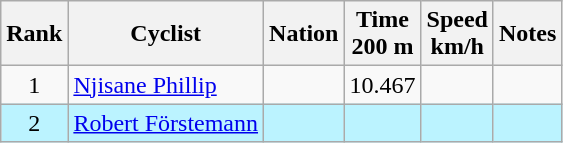<table class="wikitable sortable" style="text-align:center;">
<tr>
<th>Rank</th>
<th>Cyclist</th>
<th>Nation</th>
<th>Time<br>200 m</th>
<th>Speed<br>km/h</th>
<th>Notes</th>
</tr>
<tr>
<td>1</td>
<td align=left><a href='#'>Njisane Phillip</a></td>
<td align=left></td>
<td>10.467</td>
<td></td>
<td></td>
</tr>
<tr bgcolor=bbf3ff>
<td>2</td>
<td align=left><a href='#'>Robert Förstemann</a></td>
<td align=left></td>
<td></td>
<td></td>
<td></td>
</tr>
</table>
